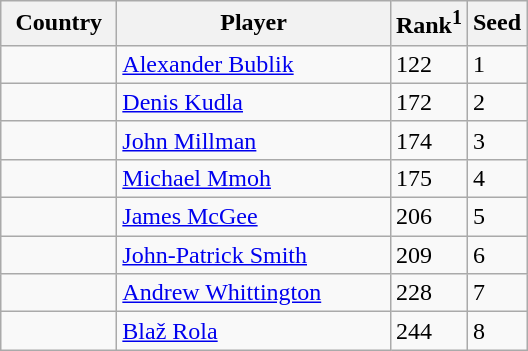<table class="sortable wikitable">
<tr>
<th width="70">Country</th>
<th width="175">Player</th>
<th>Rank<sup>1</sup></th>
<th>Seed</th>
</tr>
<tr>
<td></td>
<td><a href='#'>Alexander Bublik</a></td>
<td>122</td>
<td>1</td>
</tr>
<tr>
<td></td>
<td><a href='#'>Denis Kudla</a></td>
<td>172</td>
<td>2</td>
</tr>
<tr>
<td></td>
<td><a href='#'>John Millman</a></td>
<td>174</td>
<td>3</td>
</tr>
<tr>
<td></td>
<td><a href='#'>Michael Mmoh</a></td>
<td>175</td>
<td>4</td>
</tr>
<tr>
<td></td>
<td><a href='#'>James McGee</a></td>
<td>206</td>
<td>5</td>
</tr>
<tr>
<td></td>
<td><a href='#'>John-Patrick Smith</a></td>
<td>209</td>
<td>6</td>
</tr>
<tr>
<td></td>
<td><a href='#'>Andrew Whittington</a></td>
<td>228</td>
<td>7</td>
</tr>
<tr>
<td></td>
<td><a href='#'>Blaž Rola</a></td>
<td>244</td>
<td>8</td>
</tr>
</table>
